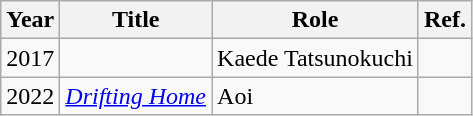<table class="wikitable">
<tr>
<th>Year</th>
<th>Title</th>
<th>Role</th>
<th>Ref.</th>
</tr>
<tr>
<td>2017</td>
<td></td>
<td>Kaede Tatsunokuchi</td>
<td></td>
</tr>
<tr>
<td>2022</td>
<td><em><a href='#'>Drifting Home</a></em></td>
<td>Aoi</td>
<td></td>
</tr>
</table>
